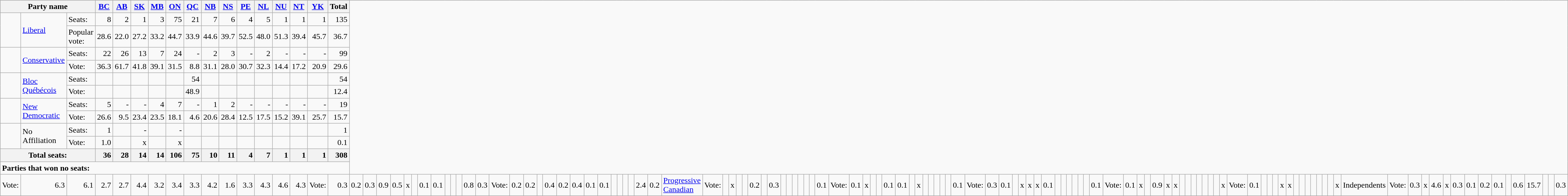<table class="wikitable">
<tr style="background:#ccc;">
<th style="text-align:center;" colspan="3">Party name</th>
<th style="text-align:center;"><a href='#'>BC</a></th>
<th style="text-align:center;"><a href='#'>AB</a></th>
<th style="text-align:center;"><a href='#'>SK</a></th>
<th style="text-align:center;"><a href='#'>MB</a></th>
<th style="text-align:center;"><a href='#'>ON</a></th>
<th style="text-align:center;"><a href='#'>QC</a></th>
<th style="text-align:center;"><a href='#'>NB</a></th>
<th style="text-align:center;"><a href='#'>NS</a></th>
<th style="text-align:center;"><a href='#'>PE</a></th>
<th style="text-align:center;"><a href='#'>NL</a></th>
<th style="text-align:center;"><a href='#'>NU</a></th>
<th style="text-align:center;"><a href='#'>NT</a></th>
<th style="text-align:center;"><a href='#'>YK</a></th>
<th style="text-align:center;">Total</th>
</tr>
<tr>
<td rowspan=2 >    </td>
<td rowspan=2><a href='#'>Liberal</a></td>
<td>Seats:</td>
<td style="text-align:right;">8 </td>
<td style="text-align:right;">2 </td>
<td style="text-align:right;">1 </td>
<td style="text-align:right;">3 </td>
<td style="text-align:right;">75 </td>
<td style="text-align:right;">21 </td>
<td style="text-align:right;">7 </td>
<td style="text-align:right;">6 </td>
<td style="text-align:right;">4 </td>
<td style="text-align:right;">5 </td>
<td style="text-align:right;">1 </td>
<td style="text-align:right;">1 </td>
<td style="text-align:right;">1 </td>
<td style="text-align:right;">135 </td>
</tr>
<tr>
<td>Popular vote:</td>
<td style="text-align:right;">28.6 </td>
<td style="text-align:right;">22.0 </td>
<td style="text-align:right;">27.2 </td>
<td style="text-align:right;">33.2 </td>
<td style="text-align:right;">44.7 </td>
<td style="text-align:right;">33.9 </td>
<td style="text-align:right;">44.6 </td>
<td style="text-align:right;">39.7 </td>
<td style="text-align:right;">52.5 </td>
<td style="text-align:right;">48.0 </td>
<td style="text-align:right;">51.3 </td>
<td style="text-align:right;">39.4 </td>
<td style="text-align:right;">45.7 </td>
<td style="text-align:right;">36.7 </td>
</tr>
<tr>
<td rowspan=2 >    </td>
<td rowspan="2"><a href='#'>Conservative</a></td>
<td>Seats:</td>
<td style="text-align:right;">22 </td>
<td style="text-align:right;">26 </td>
<td style="text-align:right;">13 </td>
<td style="text-align:right;">7  </td>
<td style="text-align:right;">24 </td>
<td style="text-align:right;">-  </td>
<td style="text-align:right;">2  </td>
<td style="text-align:right;">3  </td>
<td style="text-align:right;">-  </td>
<td style="text-align:right;">2  </td>
<td style="text-align:right;">-  </td>
<td style="text-align:right;">-  </td>
<td style="text-align:right;">-  </td>
<td style="text-align:right;">99 </td>
</tr>
<tr>
<td>Vote:</td>
<td style="text-align:right;">36.3 </td>
<td style="text-align:right;">61.7 </td>
<td style="text-align:right;">41.8 </td>
<td style="text-align:right;">39.1 </td>
<td style="text-align:right;">31.5 </td>
<td style="text-align:right;">8.8 </td>
<td style="text-align:right;">31.1 </td>
<td style="text-align:right;">28.0 </td>
<td style="text-align:right;">30.7 </td>
<td style="text-align:right;">32.3 </td>
<td style="text-align:right;">14.4 </td>
<td style="text-align:right;">17.2 </td>
<td style="text-align:right;">20.9 </td>
<td style="text-align:right;">29.6 </td>
</tr>
<tr>
<td rowspan=2 >    </td>
<td rowspan="2"><a href='#'>Bloc Québécois</a></td>
<td>Seats:</td>
<td style="text-align:right;">  </td>
<td style="text-align:right;">  </td>
<td style="text-align:right;">  </td>
<td style="text-align:right;">  </td>
<td style="text-align:right;">  </td>
<td style="text-align:right;">54 </td>
<td style="text-align:right;">  </td>
<td style="text-align:right;">  </td>
<td style="text-align:right;">  </td>
<td style="text-align:right;">  </td>
<td style="text-align:right;">  </td>
<td style="text-align:right;">  </td>
<td style="text-align:right;">  </td>
<td style="text-align:right;">54 </td>
</tr>
<tr>
<td>Vote:</td>
<td style="text-align:right;">  </td>
<td style="text-align:right;">  </td>
<td style="text-align:right;">  </td>
<td style="text-align:right;">  </td>
<td style="text-align:right;">  </td>
<td style="text-align:right;">48.9 </td>
<td style="text-align:right;">  </td>
<td style="text-align:right;">  </td>
<td style="text-align:right;">  </td>
<td style="text-align:right;">  </td>
<td style="text-align:right;">  </td>
<td style="text-align:right;">  </td>
<td style="text-align:right;">  </td>
<td style="text-align:right;">12.4 </td>
</tr>
<tr>
<td rowspan=2 >    </td>
<td rowspan=2><a href='#'>New Democratic</a></td>
<td>Seats:</td>
<td style="text-align:right;">5 </td>
<td style="text-align:right;">- </td>
<td style="text-align:right;">- </td>
<td style="text-align:right;">4 </td>
<td style="text-align:right;">7 </td>
<td style="text-align:right;">-  </td>
<td style="text-align:right;">1 </td>
<td style="text-align:right;">2 </td>
<td style="text-align:right;">-  </td>
<td style="text-align:right;">-  </td>
<td style="text-align:right;">-  </td>
<td style="text-align:right;">-  </td>
<td style="text-align:right;">-  </td>
<td style="text-align:right;">19 </td>
</tr>
<tr>
<td>Vote:</td>
<td style="text-align:right;">26.6 </td>
<td style="text-align:right;">9.5 </td>
<td style="text-align:right;">23.4 </td>
<td style="text-align:right;">23.5 </td>
<td style="text-align:right;">18.1 </td>
<td style="text-align:right;">4.6 </td>
<td style="text-align:right;">20.6 </td>
<td style="text-align:right;">28.4 </td>
<td style="text-align:right;">12.5 </td>
<td style="text-align:right;">17.5 </td>
<td style="text-align:right;">15.2 </td>
<td style="text-align:right;">39.1 </td>
<td style="text-align:right;">25.7 </td>
<td style="text-align:right;">15.7 </td>
</tr>
<tr>
<td rowspan=2 >    </td>
<td rowspan=2>No Affiliation</td>
<td>Seats:</td>
<td style="text-align:right;">1  </td>
<td style="text-align:right;">   </td>
<td style="text-align:right;">- </td>
<td style="text-align:right;">  </td>
<td style="text-align:right;">-  </td>
<td style="text-align:right;">  </td>
<td style="text-align:right;">  </td>
<td style="text-align:right;">  </td>
<td style="text-align:right;">  </td>
<td style="text-align:right;">  </td>
<td style="text-align:right;">  </td>
<td style="text-align:right;">  </td>
<td style="text-align:right;">  </td>
<td style="text-align:right;">1 </td>
</tr>
<tr>
<td>Vote:</td>
<td style="text-align:right;">1.0 </td>
<td style="text-align:right;">  </td>
<td style="text-align:right;">x </td>
<td style="text-align:right;">  </td>
<td style="text-align:right;">x </td>
<td style="text-align:right;">  </td>
<td style="text-align:right;">  </td>
<td style="text-align:right;">  </td>
<td style="text-align:right;">  </td>
<td style="text-align:right;">  </td>
<td style="text-align:right;">  </td>
<td style="text-align:right;">  </td>
<td style="text-align:right;">  </td>
<td style="text-align:right;">0.1 </td>
</tr>
<tr>
<th colspan=3>Total seats:</th>
<th style="text-align:right;">36 </th>
<th style="text-align:right;">28 </th>
<th style="text-align:right;">14 </th>
<th style="text-align:right;">14 </th>
<th style="text-align:right;">106 </th>
<th style="text-align:right;">75 </th>
<th style="text-align:right;">10 </th>
<th style="text-align:right;">11 </th>
<th style="text-align:right;">4 </th>
<th style="text-align:right;">7 </th>
<th style="text-align:right;">1 </th>
<th style="text-align:right;">1 </th>
<th style="text-align:right;">1 </th>
<th style="text-align:right;">308 </th>
</tr>
<tr>
<td colspan=17><strong>Parties that won no seats:</strong></td>
</tr>
<tr>
<td>Vote:</td>
<td style="text-align:right;">6.3 </td>
<td style="text-align:right;">6.1 </td>
<td style="text-align:right;">2.7 </td>
<td style="text-align:right;">2.7 </td>
<td style="text-align:right;">4.4 </td>
<td style="text-align:right;">3.2 </td>
<td style="text-align:right;">3.4 </td>
<td style="text-align:right;">3.3 </td>
<td style="text-align:right;">4.2 </td>
<td style="text-align:right;">1.6 </td>
<td style="text-align:right;">3.3 </td>
<td style="text-align:right;">4.3 </td>
<td style="text-align:right;">4.6 </td>
<td style="text-align:right;">4.3<br></td>
<td>Vote:</td>
<td style="text-align:right;">0.3 </td>
<td style="text-align:right;">0.2 </td>
<td style="text-align:right;">0.3 </td>
<td style="text-align:right;">0.9 </td>
<td style="text-align:right;">0.5 </td>
<td style="text-align:right;">x   </td>
<td style="text-align:right;">  </td>
<td style="text-align:right;">0.1 </td>
<td style="text-align:right;">0.1 </td>
<td style="text-align:right;">  </td>
<td style="text-align:right;">  </td>
<td style="text-align:right;">  </td>
<td style="text-align:right;">0.8 </td>
<td style="text-align:right;">0.3<br></td>
<td>Vote:</td>
<td style="text-align:right;">0.2 </td>
<td style="text-align:right;">0.2 </td>
<td style="text-align:right;">  </td>
<td style="text-align:right;">0.4 </td>
<td style="text-align:right;">0.2 </td>
<td style="text-align:right;">0.4 </td>
<td style="text-align:right;">0.1 </td>
<td style="text-align:right;">0.1 </td>
<td style="text-align:right;">  </td>
<td style="text-align:right;">  </td>
<td style="text-align:right;">  </td>
<td style="text-align:right;">  </td>
<td style="text-align:right;">2.4 </td>
<td style="text-align:right;">0.2<br></td>
<td><a href='#'>Progressive Canadian</a></td>
<td>Vote:</td>
<td style="text-align:right;">  </td>
<td style="text-align:right;">x   </td>
<td style="text-align:right;">  </td>
<td style="text-align:right;">  </td>
<td style="text-align:right;">0.2 </td>
<td style="text-align:right;">  </td>
<td style="text-align:right;">0.3 </td>
<td style="text-align:right;">  </td>
<td style="text-align:right;">  </td>
<td style="text-align:right;">  </td>
<td style="text-align:right;">  </td>
<td style="text-align:right;">  </td>
<td style="text-align:right;">  </td>
<td style="text-align:right;">0.1<br></td>
<td>Vote:</td>
<td style="text-align:right;">0.1 </td>
<td style="text-align:right;">x   </td>
<td style="text-align:right;">  </td>
<td style="text-align:right;">  </td>
<td style="text-align:right;">0.1 </td>
<td style="text-align:right;">0.1 </td>
<td style="text-align:right;">  </td>
<td style="text-align:right;">x   </td>
<td style="text-align:right;">  </td>
<td style="text-align:right;">  </td>
<td style="text-align:right;">  </td>
<td style="text-align:right;">  </td>
<td style="text-align:right;">  </td>
<td style="text-align:right;">0.1<br></td>
<td>Vote:</td>
<td style="text-align:right;">0.3 </td>
<td style="text-align:right;">0.1 </td>
<td style="text-align:right;">  </td>
<td style="text-align:right;">x   </td>
<td style="text-align:right;">x   </td>
<td style="text-align:right;">x   </td>
<td style="text-align:right;">0.1 </td>
<td style="text-align:right;">  </td>
<td style="text-align:right;">  </td>
<td style="text-align:right;">  </td>
<td style="text-align:right;">  </td>
<td style="text-align:right;">  </td>
<td style="text-align:right;">  </td>
<td style="text-align:right;">0.1<br></td>
<td>Vote:</td>
<td style="text-align:right;">0.1 </td>
<td style="text-align:right;">x   </td>
<td style="text-align:right;">  </td>
<td style="text-align:right;">0.9 </td>
<td style="text-align:right;">x   </td>
<td style="text-align:right;">x   </td>
<td style="text-align:right;">  </td>
<td style="text-align:right;">  </td>
<td style="text-align:right;">  </td>
<td style="text-align:right;">  </td>
<td style="text-align:right;">  </td>
<td style="text-align:right;">  </td>
<td style="text-align:right;">  </td>
<td style="text-align:right;">x  <br></td>
<td>Vote:</td>
<td style="text-align:right;">0.1 </td>
<td style="text-align:right;">  </td>
<td style="text-align:right;">  </td>
<td style="text-align:right;">  </td>
<td style="text-align:right;">x   </td>
<td style="text-align:right;">x   </td>
<td style="text-align:right;">  </td>
<td style="text-align:right;">  </td>
<td style="text-align:right;">  </td>
<td style="text-align:right;">  </td>
<td style="text-align:right;">  </td>
<td style="text-align:right;">  </td>
<td style="text-align:right;">  </td>
<td style="text-align:right;">x  <br></td>
<td>Independents</td>
<td>Vote:</td>
<td style="text-align:right;">0.3 </td>
<td style="text-align:right;">x   </td>
<td style="text-align:right;">4.6 </td>
<td style="text-align:right;">x   </td>
<td style="text-align:right;">0.3 </td>
<td style="text-align:right;">0.1 </td>
<td style="text-align:right;">0.2 </td>
<td style="text-align:right;">0.1 </td>
<td style="text-align:right;">  </td>
<td style="text-align:right;">0.6 </td>
<td style="text-align:right;">15.7 </td>
<td style="text-align:right;">  </td>
<td style="text-align:right;">  </td>
<td style="text-align:right;">0.3</td>
</tr>
</table>
